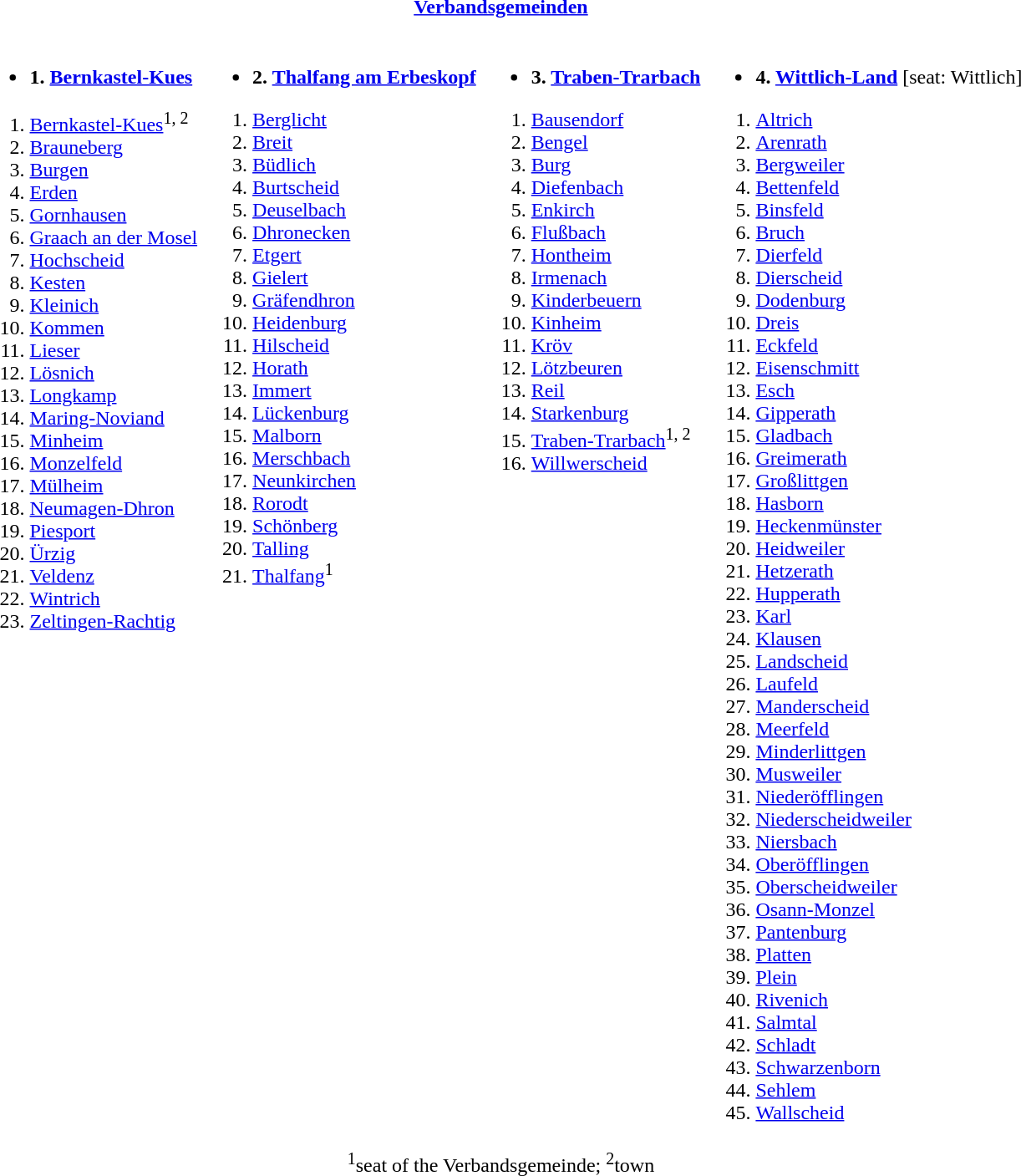<table>
<tr>
<th colspan=4><a href='#'>Verbandsgemeinden</a></th>
</tr>
<tr valign=top>
<td><br><ul><li><strong>1. <a href='#'>Bernkastel-Kues</a></strong></li></ul><ol><li><a href='#'>Bernkastel-Kues</a><sup>1, 2</sup></li><li><a href='#'>Brauneberg</a></li><li><a href='#'>Burgen</a></li><li><a href='#'>Erden</a></li><li><a href='#'>Gornhausen</a></li><li><a href='#'>Graach an der Mosel</a></li><li><a href='#'>Hochscheid</a></li><li><a href='#'>Kesten</a></li><li><a href='#'>Kleinich</a></li><li><a href='#'>Kommen</a></li><li><a href='#'>Lieser</a></li><li><a href='#'>Lösnich</a></li><li><a href='#'>Longkamp</a></li><li><a href='#'>Maring-Noviand</a></li><li><a href='#'>Minheim</a></li><li><a href='#'>Monzelfeld</a></li><li><a href='#'>Mülheim</a></li><li><a href='#'>Neumagen-Dhron</a></li><li><a href='#'>Piesport</a></li><li><a href='#'>Ürzig</a></li><li><a href='#'>Veldenz</a></li><li><a href='#'>Wintrich</a></li><li><a href='#'>Zeltingen-Rachtig</a></li></ol></td>
<td><br><ul><li><strong>2. <a href='#'>Thalfang am Erbeskopf</a></strong></li></ul><ol><li><a href='#'>Berglicht</a></li><li><a href='#'>Breit</a></li><li><a href='#'>Büdlich</a></li><li><a href='#'>Burtscheid</a></li><li><a href='#'>Deuselbach</a></li><li><a href='#'>Dhronecken</a></li><li><a href='#'>Etgert</a></li><li><a href='#'>Gielert</a></li><li><a href='#'>Gräfendhron</a></li><li><a href='#'>Heidenburg</a></li><li><a href='#'>Hilscheid</a></li><li><a href='#'>Horath</a></li><li><a href='#'>Immert</a></li><li><a href='#'>Lückenburg</a></li><li><a href='#'>Malborn</a></li><li><a href='#'>Merschbach</a></li><li><a href='#'>Neunkirchen</a></li><li><a href='#'>Rorodt</a></li><li><a href='#'>Schönberg</a></li><li><a href='#'>Talling</a></li><li><a href='#'>Thalfang</a><sup>1</sup></li></ol></td>
<td><br><ul><li><strong>3. <a href='#'>Traben-Trarbach</a></strong></li></ul><ol><li><a href='#'>Bausendorf</a></li><li><a href='#'>Bengel</a></li><li><a href='#'>Burg</a></li><li><a href='#'>Diefenbach</a></li><li><a href='#'>Enkirch</a></li><li><a href='#'>Flußbach</a></li><li><a href='#'>Hontheim</a></li><li><a href='#'>Irmenach</a></li><li><a href='#'>Kinderbeuern</a></li><li><a href='#'>Kinheim</a></li><li><a href='#'>Kröv</a></li><li><a href='#'>Lötzbeuren</a></li><li><a href='#'>Reil</a></li><li><a href='#'>Starkenburg</a></li><li><a href='#'>Traben-Trarbach</a><sup>1, 2</sup></li><li><a href='#'>Willwerscheid</a></li></ol></td>
<td><br><ul><li><strong>4. <a href='#'>Wittlich-Land</a></strong> [seat: Wittlich]</li></ul><ol><li><a href='#'>Altrich</a></li><li><a href='#'>Arenrath</a></li><li><a href='#'>Bergweiler</a></li><li><a href='#'>Bettenfeld</a></li><li><a href='#'>Binsfeld</a></li><li><a href='#'>Bruch</a></li><li><a href='#'>Dierfeld</a></li><li><a href='#'>Dierscheid</a></li><li><a href='#'>Dodenburg</a></li><li><a href='#'>Dreis</a></li><li><a href='#'>Eckfeld</a></li><li><a href='#'>Eisenschmitt</a></li><li><a href='#'>Esch</a></li><li><a href='#'>Gipperath</a></li><li><a href='#'>Gladbach</a></li><li><a href='#'>Greimerath</a></li><li><a href='#'>Großlittgen</a></li><li><a href='#'>Hasborn</a></li><li><a href='#'>Heckenmünster</a></li><li><a href='#'>Heidweiler</a></li><li><a href='#'>Hetzerath</a></li><li><a href='#'>Hupperath</a></li><li><a href='#'>Karl</a></li><li><a href='#'>Klausen</a></li><li><a href='#'>Landscheid</a></li><li><a href='#'>Laufeld</a></li><li><a href='#'>Manderscheid</a></li><li><a href='#'>Meerfeld</a></li><li><a href='#'>Minderlittgen</a></li><li><a href='#'>Musweiler</a></li><li><a href='#'>Niederöfflingen</a></li><li><a href='#'>Niederscheidweiler</a></li><li><a href='#'>Niersbach</a></li><li><a href='#'>Oberöfflingen</a></li><li><a href='#'>Oberscheidweiler</a></li><li><a href='#'>Osann-Monzel</a></li><li><a href='#'>Pantenburg</a></li><li><a href='#'>Platten</a></li><li><a href='#'>Plein</a></li><li><a href='#'>Rivenich</a></li><li><a href='#'>Salmtal</a></li><li><a href='#'>Schladt</a></li><li><a href='#'>Schwarzenborn</a></li><li><a href='#'>Sehlem</a></li><li><a href='#'>Wallscheid</a></li></ol></td>
</tr>
<tr>
<td colspan=4 align=center><sup>1</sup>seat of the Verbandsgemeinde; <sup>2</sup>town</td>
</tr>
</table>
